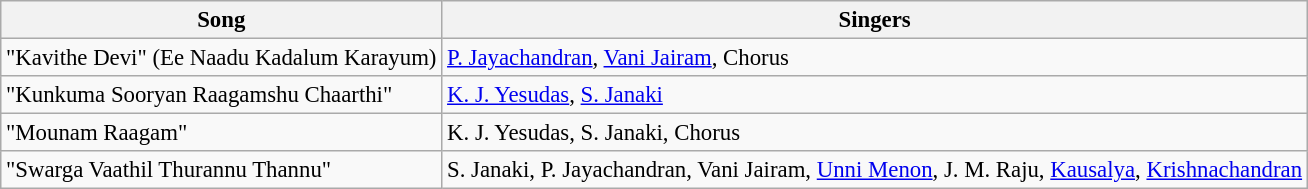<table class="wikitable" style="font-size:95%;">
<tr>
<th>Song</th>
<th>Singers</th>
</tr>
<tr>
<td>"Kavithe Devi" (Ee Naadu Kadalum Karayum)</td>
<td><a href='#'>P. Jayachandran</a>, <a href='#'>Vani Jairam</a>, Chorus</td>
</tr>
<tr>
<td>"Kunkuma Sooryan Raagamshu Chaarthi"</td>
<td><a href='#'>K. J. Yesudas</a>, <a href='#'>S. Janaki</a></td>
</tr>
<tr>
<td>"Mounam Raagam"</td>
<td>K. J. Yesudas, S. Janaki, Chorus</td>
</tr>
<tr>
<td>"Swarga Vaathil Thurannu Thannu"</td>
<td>S. Janaki, P. Jayachandran, Vani Jairam, <a href='#'>Unni Menon</a>, J. M. Raju, <a href='#'>Kausalya</a>, <a href='#'>Krishnachandran</a></td>
</tr>
</table>
